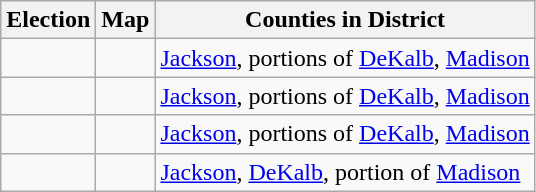<table class="wikitable">
<tr>
<th>Election</th>
<th>Map</th>
<th>Counties in District</th>
</tr>
<tr>
<td></td>
<td></td>
<td><a href='#'>Jackson</a>, portions of <a href='#'>DeKalb</a>, <a href='#'>Madison</a></td>
</tr>
<tr>
<td></td>
<td></td>
<td><a href='#'>Jackson</a>, portions of <a href='#'>DeKalb</a>, <a href='#'>Madison</a></td>
</tr>
<tr>
<td></td>
<td></td>
<td><a href='#'>Jackson</a>, portions of <a href='#'>DeKalb</a>, <a href='#'>Madison</a></td>
</tr>
<tr>
<td></td>
<td></td>
<td><a href='#'>Jackson</a>, <a href='#'>DeKalb</a>, portion of <a href='#'>Madison</a></td>
</tr>
</table>
